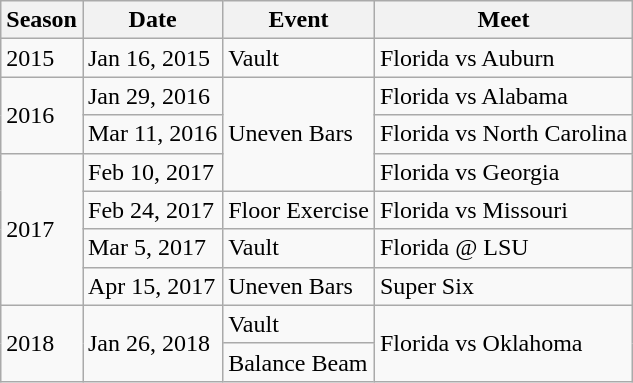<table class="wikitable">
<tr>
<th>Season</th>
<th>Date</th>
<th>Event</th>
<th>Meet</th>
</tr>
<tr>
<td rowspan="1">2015</td>
<td>Jan 16, 2015</td>
<td>Vault</td>
<td>Florida vs Auburn</td>
</tr>
<tr>
<td rowspan="2">2016</td>
<td>Jan 29, 2016</td>
<td rowspan="3">Uneven Bars</td>
<td>Florida vs Alabama</td>
</tr>
<tr>
<td>Mar 11, 2016</td>
<td>Florida vs North Carolina</td>
</tr>
<tr>
<td rowspan="4">2017</td>
<td>Feb 10, 2017</td>
<td>Florida vs Georgia</td>
</tr>
<tr>
<td>Feb 24, 2017</td>
<td>Floor Exercise</td>
<td>Florida vs Missouri</td>
</tr>
<tr>
<td>Mar 5, 2017</td>
<td>Vault</td>
<td>Florida @ LSU</td>
</tr>
<tr>
<td>Apr 15, 2017</td>
<td>Uneven Bars</td>
<td>Super Six</td>
</tr>
<tr>
<td rowspan="2">2018</td>
<td rowspan="2">Jan 26, 2018</td>
<td>Vault</td>
<td rowspan="2">Florida vs Oklahoma</td>
</tr>
<tr>
<td>Balance Beam</td>
</tr>
</table>
